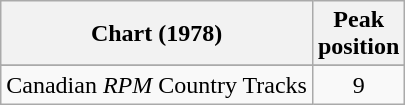<table class="wikitable sortable">
<tr>
<th align="left">Chart (1978)</th>
<th align="center">Peak<br>position</th>
</tr>
<tr>
</tr>
<tr>
<td align="left">Canadian <em>RPM</em> Country Tracks</td>
<td align="center">9</td>
</tr>
</table>
